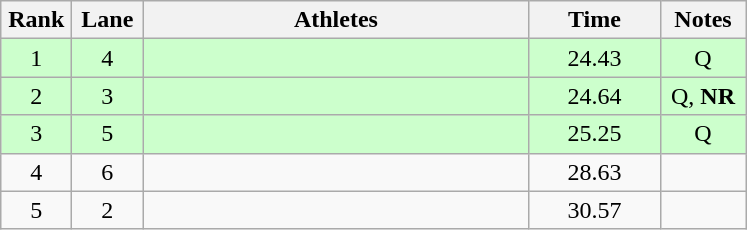<table class="wikitable sortable" style="text-align:center;">
<tr>
<th width=40>Rank</th>
<th width=40>Lane</th>
<th width=250>Athletes</th>
<th width=80>Time</th>
<th width=50>Notes</th>
</tr>
<tr bgcolor=ccffcc>
<td>1</td>
<td>4</td>
<td align=left></td>
<td>24.43</td>
<td>Q</td>
</tr>
<tr bgcolor=ccffcc>
<td>2</td>
<td>3</td>
<td align=left></td>
<td>24.64</td>
<td>Q, <strong>NR</strong></td>
</tr>
<tr bgcolor=ccffcc>
<td>3</td>
<td>5</td>
<td align=left></td>
<td>25.25</td>
<td>Q</td>
</tr>
<tr>
<td>4</td>
<td>6</td>
<td align=left></td>
<td>28.63</td>
<td></td>
</tr>
<tr>
<td>5</td>
<td>2</td>
<td align=left></td>
<td>30.57</td>
<td></td>
</tr>
</table>
